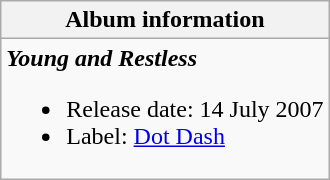<table class="wikitable">
<tr>
<th>Album information</th>
</tr>
<tr>
<td><strong><em>Young and Restless</em></strong><br><ul><li>Release date: 14 July 2007</li><li>Label: <a href='#'>Dot Dash</a></li></ul></td>
</tr>
</table>
